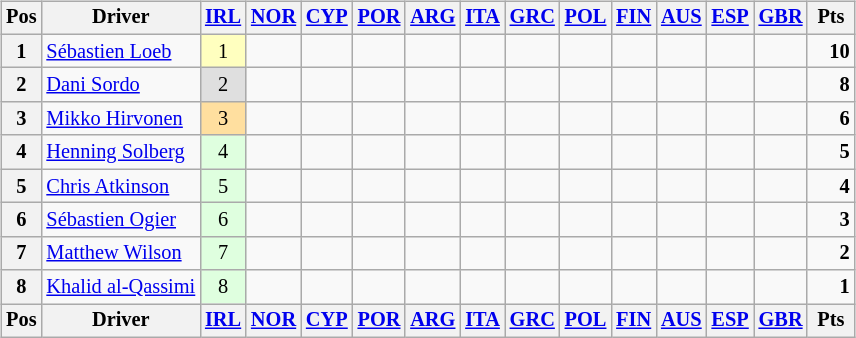<table>
<tr>
<td><br><table class="wikitable" style="font-size: 85%; text-align: center;">
<tr valign="top">
<th valign="middle">Pos</th>
<th valign="middle">Driver</th>
<th><a href='#'>IRL</a><br></th>
<th><a href='#'>NOR</a><br></th>
<th><a href='#'>CYP</a><br></th>
<th><a href='#'>POR</a><br></th>
<th><a href='#'>ARG</a><br></th>
<th><a href='#'>ITA</a><br></th>
<th><a href='#'>GRC</a><br></th>
<th><a href='#'>POL</a><br></th>
<th><a href='#'>FIN</a><br></th>
<th><a href='#'>AUS</a><br></th>
<th><a href='#'>ESP</a><br></th>
<th><a href='#'>GBR</a><br></th>
<th valign="middle"> Pts </th>
</tr>
<tr>
<th>1</th>
<td align=left> <a href='#'>Sébastien Loeb</a></td>
<td style="background:#ffffbf;">1</td>
<td></td>
<td></td>
<td></td>
<td></td>
<td></td>
<td></td>
<td></td>
<td></td>
<td></td>
<td></td>
<td></td>
<td align=right><strong>10</strong></td>
</tr>
<tr>
<th>2</th>
<td align=left> <a href='#'>Dani Sordo</a></td>
<td style="background:#dfdfdf;">2</td>
<td></td>
<td></td>
<td></td>
<td></td>
<td></td>
<td></td>
<td></td>
<td></td>
<td></td>
<td></td>
<td></td>
<td align=right><strong>8</strong></td>
</tr>
<tr>
<th>3</th>
<td align=left> <a href='#'>Mikko Hirvonen</a></td>
<td style="background:#ffdf9f;">3</td>
<td></td>
<td></td>
<td></td>
<td></td>
<td></td>
<td></td>
<td></td>
<td></td>
<td></td>
<td></td>
<td></td>
<td align=right><strong>6</strong></td>
</tr>
<tr>
<th>4</th>
<td align=left> <a href='#'>Henning Solberg</a></td>
<td style="background:#dfffdf;">4</td>
<td></td>
<td></td>
<td></td>
<td></td>
<td></td>
<td></td>
<td></td>
<td></td>
<td></td>
<td></td>
<td></td>
<td align="right"><strong>5</strong></td>
</tr>
<tr>
<th>5</th>
<td align=left> <a href='#'>Chris Atkinson</a></td>
<td style="background:#dfffdf;">5</td>
<td></td>
<td></td>
<td></td>
<td></td>
<td></td>
<td></td>
<td></td>
<td></td>
<td></td>
<td></td>
<td></td>
<td align=right><strong>4</strong></td>
</tr>
<tr>
<th>6</th>
<td align=left> <a href='#'>Sébastien Ogier</a></td>
<td style="background:#dfffdf;">6</td>
<td></td>
<td></td>
<td></td>
<td></td>
<td></td>
<td></td>
<td></td>
<td></td>
<td></td>
<td></td>
<td></td>
<td align=right><strong>3</strong></td>
</tr>
<tr>
<th>7</th>
<td align=left> <a href='#'>Matthew Wilson</a></td>
<td style="background:#dfffdf;">7</td>
<td></td>
<td></td>
<td></td>
<td></td>
<td></td>
<td></td>
<td></td>
<td></td>
<td></td>
<td></td>
<td></td>
<td align="right"><strong>2</strong></td>
</tr>
<tr>
<th>8</th>
<td align=left> <a href='#'>Khalid al-Qassimi</a></td>
<td style="background:#dfffdf;">8</td>
<td></td>
<td></td>
<td></td>
<td></td>
<td></td>
<td></td>
<td></td>
<td></td>
<td></td>
<td></td>
<td></td>
<td align="right"><strong>1</strong></td>
</tr>
<tr valign="top">
<th valign="middle">Pos</th>
<th valign="middle">Driver</th>
<th><a href='#'>IRL</a><br></th>
<th><a href='#'>NOR</a><br></th>
<th><a href='#'>CYP</a><br></th>
<th><a href='#'>POR</a><br></th>
<th><a href='#'>ARG</a><br></th>
<th><a href='#'>ITA</a><br></th>
<th><a href='#'>GRC</a><br></th>
<th><a href='#'>POL</a><br></th>
<th><a href='#'>FIN</a><br></th>
<th><a href='#'>AUS</a><br></th>
<th><a href='#'>ESP</a><br></th>
<th><a href='#'>GBR</a><br></th>
<th valign="middle">Pts</th>
</tr>
</table>
</td>
<td valign="top"><br></td>
</tr>
</table>
